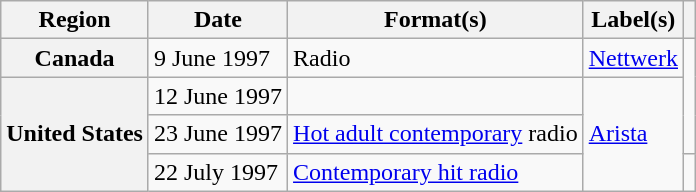<table class="wikitable plainrowheaders">
<tr>
<th scope="col">Region</th>
<th scope="col">Date</th>
<th scope="col">Format(s)</th>
<th scope="col">Label(s)</th>
<th scope="col"></th>
</tr>
<tr>
<th scope="row">Canada</th>
<td>9 June 1997</td>
<td>Radio</td>
<td><a href='#'>Nettwerk</a></td>
<td align="center" rowspan="3"></td>
</tr>
<tr>
<th scope="row" rowspan="3">United States</th>
<td>12 June 1997</td>
<td></td>
<td rowspan="3"><a href='#'>Arista</a></td>
</tr>
<tr>
<td>23 June 1997</td>
<td><a href='#'>Hot adult contemporary</a> radio</td>
</tr>
<tr>
<td>22 July 1997</td>
<td><a href='#'>Contemporary hit radio</a></td>
<td align="center"></td>
</tr>
</table>
